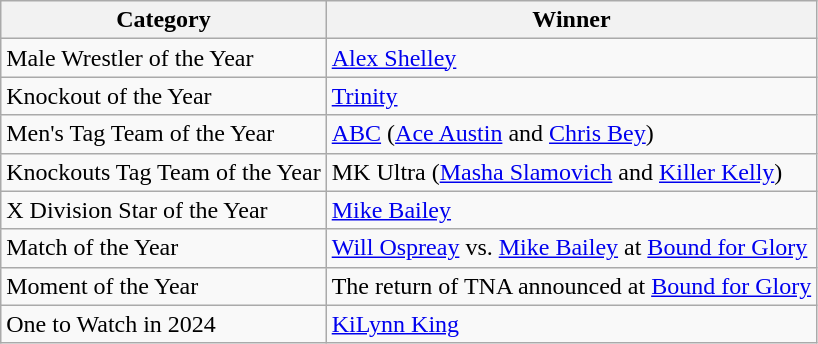<table class="wikitable">
<tr>
<th>Category</th>
<th>Winner</th>
</tr>
<tr>
<td>Male Wrestler of the Year</td>
<td><a href='#'>Alex Shelley</a></td>
</tr>
<tr>
<td>Knockout of the Year</td>
<td><a href='#'>Trinity</a></td>
</tr>
<tr>
<td>Men's Tag Team of the Year</td>
<td><a href='#'>ABC</a> (<a href='#'>Ace Austin</a> and <a href='#'>Chris Bey</a>)</td>
</tr>
<tr>
<td>Knockouts Tag Team of the Year</td>
<td>MK Ultra (<a href='#'>Masha Slamovich</a> and <a href='#'>Killer Kelly</a>)</td>
</tr>
<tr>
<td>X Division Star of the Year</td>
<td><a href='#'>Mike Bailey</a></td>
</tr>
<tr>
<td>Match of the Year</td>
<td><a href='#'>Will Ospreay</a> vs. <a href='#'>Mike Bailey</a> at <a href='#'>Bound for Glory</a></td>
</tr>
<tr>
<td>Moment of the Year</td>
<td>The return of TNA announced at <a href='#'>Bound for Glory</a></td>
</tr>
<tr>
<td>One to Watch in 2024</td>
<td><a href='#'>KiLynn King</a></td>
</tr>
</table>
